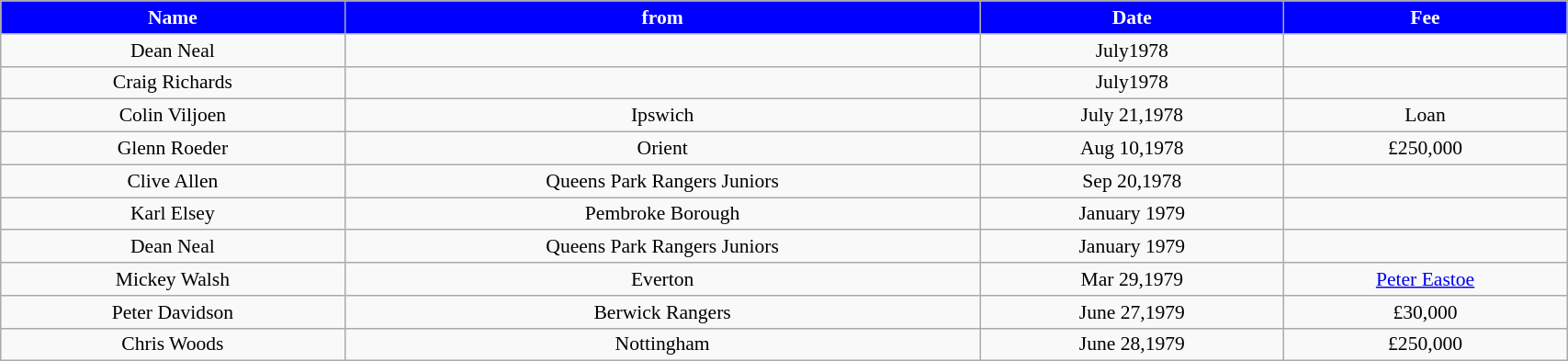<table class="wikitable" style="text-align:center; font-size:90%; width:90%;">
<tr>
<th style="background:#0000FF; color:#FFFFFF; text-align:center;"><strong>Name</strong></th>
<th style="background:#0000FF; color:#FFFFFF; text-align:center;">from</th>
<th style="background:#0000FF; color:#FFFFFF; text-align:center;">Date</th>
<th style="background:#0000FF; color:#FFFFFF; text-align:center;">Fee</th>
</tr>
<tr>
<td>Dean Neal</td>
<td></td>
<td>July1978</td>
<td></td>
</tr>
<tr>
<td>Craig Richards</td>
<td></td>
<td>July1978</td>
<td></td>
</tr>
<tr>
<td>Colin Viljoen</td>
<td>Ipswich</td>
<td>July 21,1978</td>
<td>Loan</td>
</tr>
<tr>
<td>Glenn Roeder</td>
<td>Orient</td>
<td>Aug 10,1978</td>
<td>£250,000</td>
</tr>
<tr>
<td>Clive Allen</td>
<td>Queens Park Rangers Juniors</td>
<td>Sep 20,1978</td>
<td></td>
</tr>
<tr>
<td>Karl Elsey</td>
<td>Pembroke Borough</td>
<td>January 1979</td>
<td></td>
</tr>
<tr>
<td>Dean Neal</td>
<td>Queens Park Rangers Juniors</td>
<td>January 1979</td>
<td></td>
</tr>
<tr>
<td>Mickey Walsh</td>
<td>Everton</td>
<td>Mar 29,1979</td>
<td><a href='#'>Peter Eastoe</a></td>
</tr>
<tr>
<td>Peter Davidson</td>
<td>Berwick Rangers</td>
<td>June 27,1979</td>
<td>£30,000</td>
</tr>
<tr>
<td>Chris Woods</td>
<td>Nottingham</td>
<td>June 28,1979</td>
<td>£250,000</td>
</tr>
</table>
